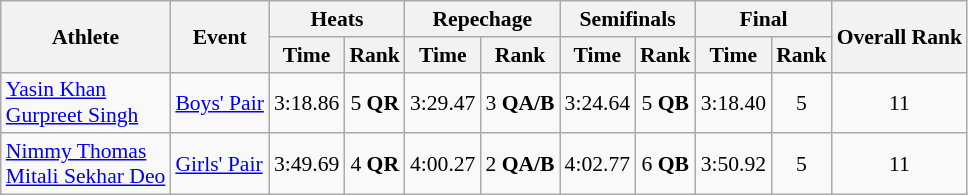<table class="wikitable" style="font-size:90%">
<tr>
<th rowspan="2">Athlete</th>
<th rowspan="2">Event</th>
<th colspan="2">Heats</th>
<th colspan="2">Repechage</th>
<th colspan="2">Semifinals</th>
<th colspan="2">Final</th>
<th rowspan="2">Overall Rank</th>
</tr>
<tr>
<th>Time</th>
<th>Rank</th>
<th>Time</th>
<th>Rank</th>
<th>Time</th>
<th>Rank</th>
<th>Time</th>
<th>Rank</th>
</tr>
<tr>
<td><a href='#'>Yasin Khan</a><br><a href='#'>Gurpreet Singh</a></td>
<td><a href='#'>Boys' Pair</a></td>
<td align=center>3:18.86</td>
<td align=center>5 <strong>QR</strong></td>
<td align=center>3:29.47</td>
<td align=center>3 <strong>QA/B</strong></td>
<td align=center>3:24.64</td>
<td align=center>5 <strong>QB</strong></td>
<td align=center>3:18.40</td>
<td align=center>5</td>
<td align=center>11</td>
</tr>
<tr>
<td><a href='#'>Nimmy Thomas</a><br><a href='#'>Mitali Sekhar Deo</a></td>
<td><a href='#'>Girls' Pair</a></td>
<td align=center>3:49.69</td>
<td align=center>4 <strong>QR</strong></td>
<td align=center>4:00.27</td>
<td align=center>2 <strong>QA/B</strong></td>
<td align=center>4:02.77</td>
<td align=center>6 <strong>QB</strong></td>
<td align=center>3:50.92</td>
<td align=center>5</td>
<td align=center>11</td>
</tr>
</table>
